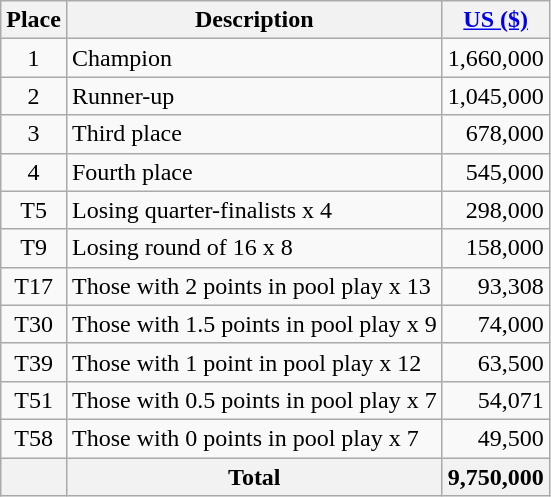<table class="wikitable">
<tr>
<th>Place</th>
<th>Description</th>
<th><a href='#'>US ($)</a></th>
</tr>
<tr>
<td align=center>1</td>
<td>Champion</td>
<td align=right>1,660,000</td>
</tr>
<tr>
<td align=center>2</td>
<td>Runner-up</td>
<td align=right>1,045,000</td>
</tr>
<tr>
<td align=center>3</td>
<td>Third place</td>
<td align=right>678,000</td>
</tr>
<tr>
<td align=center>4</td>
<td>Fourth place</td>
<td align=right>545,000</td>
</tr>
<tr>
<td align=center>T5</td>
<td>Losing quarter-finalists x 4</td>
<td align=right>298,000</td>
</tr>
<tr>
<td align=center>T9</td>
<td>Losing round of 16  x 8</td>
<td align=right>158,000</td>
</tr>
<tr>
<td align=center>T17</td>
<td>Those with 2 points in pool play x 13</td>
<td align=right>93,308</td>
</tr>
<tr>
<td align=center>T30</td>
<td>Those with 1.5 points in pool play x 9</td>
<td align=right>74,000</td>
</tr>
<tr>
<td align=center>T39</td>
<td>Those with 1 point in pool play x 12</td>
<td align=right>63,500</td>
</tr>
<tr>
<td align=center>T51</td>
<td>Those with 0.5 points in pool play x 7</td>
<td align=right>54,071</td>
</tr>
<tr>
<td align=center>T58</td>
<td>Those with 0 points in pool play x 7</td>
<td align=right>49,500</td>
</tr>
<tr>
<th></th>
<th>Total</th>
<th>9,750,000</th>
</tr>
</table>
